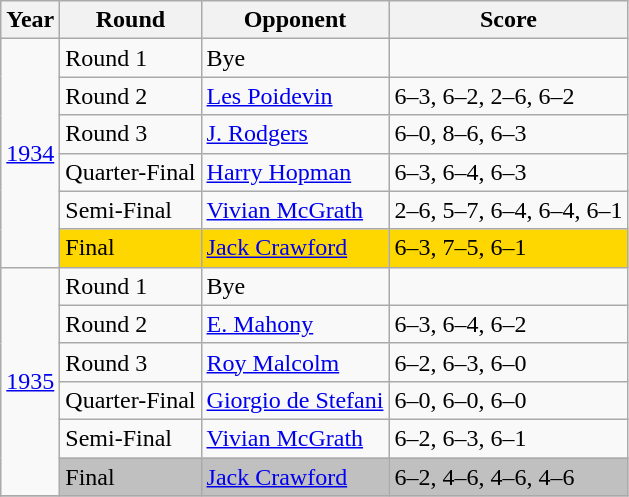<table class="wikitable" border="1">
<tr>
<th>Year</th>
<th>Round</th>
<th>Opponent</th>
<th>Score</th>
</tr>
<tr>
<td rowspan=6><a href='#'>1934</a></td>
<td>Round 1</td>
<td>Bye</td>
<td></td>
</tr>
<tr>
<td>Round 2</td>
<td> <a href='#'>Les Poidevin</a></td>
<td>6–3, 6–2, 2–6, 6–2</td>
</tr>
<tr>
<td>Round 3</td>
<td> <a href='#'>J. Rodgers</a></td>
<td>6–0, 8–6, 6–3</td>
</tr>
<tr>
<td>Quarter-Final</td>
<td> <a href='#'>Harry Hopman</a></td>
<td>6–3, 6–4, 6–3</td>
</tr>
<tr>
<td>Semi-Final</td>
<td> <a href='#'>Vivian McGrath</a></td>
<td>2–6, 5–7, 6–4, 6–4, 6–1</td>
</tr>
<tr>
<td bgcolor=Gold>Final</td>
<td bgcolor=Gold> <a href='#'>Jack Crawford</a></td>
<td bgcolor=Gold>6–3, 7–5, 6–1</td>
</tr>
<tr>
<td rowspan=6><a href='#'>1935</a></td>
<td>Round 1</td>
<td>Bye</td>
<td></td>
</tr>
<tr>
<td>Round 2</td>
<td> <a href='#'>E. Mahony</a></td>
<td>6–3, 6–4, 6–2</td>
</tr>
<tr>
<td>Round 3</td>
<td> <a href='#'>Roy Malcolm</a></td>
<td>6–2, 6–3, 6–0</td>
</tr>
<tr>
<td>Quarter-Final</td>
<td> <a href='#'>Giorgio de Stefani</a></td>
<td>6–0, 6–0, 6–0</td>
</tr>
<tr>
<td>Semi-Final</td>
<td> <a href='#'>Vivian McGrath</a></td>
<td>6–2, 6–3, 6–1</td>
</tr>
<tr>
<td bgcolor=Silver>Final</td>
<td bgcolor=Silver> <a href='#'>Jack Crawford</a></td>
<td bgcolor=Silver>6–2, 4–6, 4–6, 4–6</td>
</tr>
<tr>
</tr>
</table>
